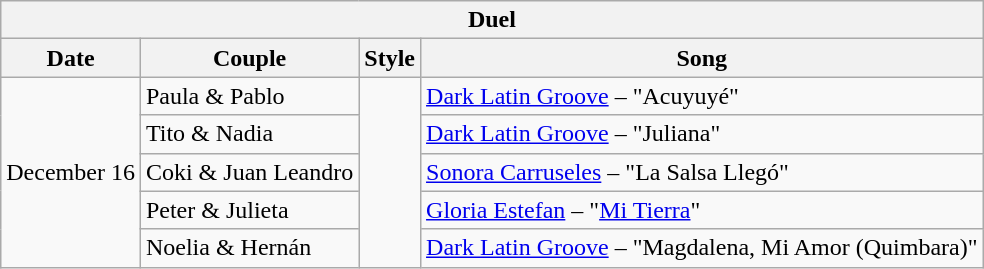<table class="wikitable collapsible collapsed">
<tr>
<th colspan="10" style="text-align:center;"><strong>Duel</strong></th>
</tr>
<tr>
<th>Date</th>
<th>Couple</th>
<th>Style</th>
<th>Song</th>
</tr>
<tr>
<td rowspan="5" style="text-align:center;">December 16</td>
<td>Paula & Pablo</td>
<td rowspan="5"></td>
<td><a href='#'>Dark Latin Groove</a> – "Acuyuyé"</td>
</tr>
<tr>
<td>Tito & Nadia</td>
<td><a href='#'>Dark Latin Groove</a> – "Juliana"</td>
</tr>
<tr>
<td>Coki & Juan Leandro</td>
<td><a href='#'>Sonora Carruseles</a> – "La Salsa Llegó"</td>
</tr>
<tr>
<td>Peter & Julieta</td>
<td><a href='#'>Gloria Estefan</a> – "<a href='#'>Mi Tierra</a>"</td>
</tr>
<tr>
<td>Noelia & Hernán</td>
<td><a href='#'>Dark Latin Groove</a> – "Magdalena, Mi Amor (Quimbara)"</td>
</tr>
</table>
